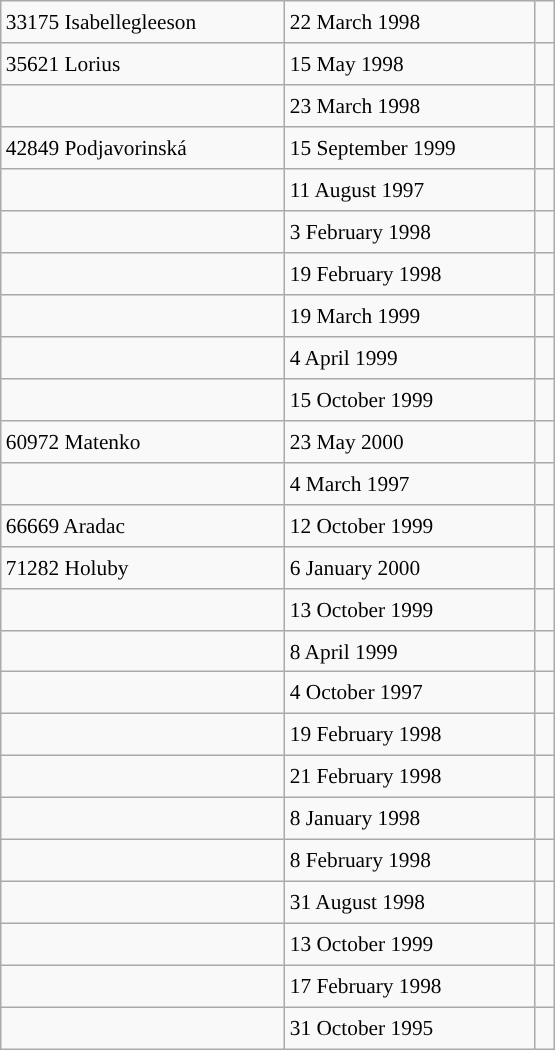<table class="wikitable" style="font-size: 89%; float: left; width: 26em; margin-right: 1em; height: 700px;">
<tr>
<td>33175 Isabellegleeson</td>
<td>22 March 1998</td>
<td> </td>
</tr>
<tr>
<td>35621 Lorius</td>
<td>15 May 1998</td>
<td> </td>
</tr>
<tr>
<td></td>
<td>23 March 1998</td>
<td> </td>
</tr>
<tr>
<td>42849 Podjavorinská</td>
<td>15 September 1999</td>
<td> </td>
</tr>
<tr>
<td></td>
<td>11 August 1997</td>
<td> </td>
</tr>
<tr>
<td></td>
<td>3 February 1998</td>
<td> </td>
</tr>
<tr>
<td></td>
<td>19 February 1998</td>
<td> </td>
</tr>
<tr>
<td></td>
<td>19 March 1999</td>
<td> </td>
</tr>
<tr>
<td></td>
<td>4 April 1999</td>
<td> </td>
</tr>
<tr>
<td></td>
<td>15 October 1999</td>
<td> </td>
</tr>
<tr>
<td>60972 Matenko</td>
<td>23 May 2000</td>
<td> </td>
</tr>
<tr>
<td></td>
<td>4 March 1997</td>
<td> </td>
</tr>
<tr>
<td>66669 Aradac</td>
<td>12 October 1999</td>
<td> </td>
</tr>
<tr>
<td>71282 Holuby</td>
<td>6 January 2000</td>
<td> </td>
</tr>
<tr>
<td></td>
<td>13 October 1999</td>
<td> </td>
</tr>
<tr>
<td></td>
<td>8 April 1999</td>
<td> </td>
</tr>
<tr>
<td></td>
<td>4 October 1997</td>
<td> </td>
</tr>
<tr>
<td></td>
<td>19 February 1998</td>
<td> </td>
</tr>
<tr>
<td></td>
<td>21 February 1998</td>
<td> </td>
</tr>
<tr>
<td></td>
<td>8 January 1998</td>
<td> </td>
</tr>
<tr>
<td></td>
<td>8 February 1998</td>
<td> </td>
</tr>
<tr>
<td></td>
<td>31 August 1998</td>
<td> </td>
</tr>
<tr>
<td></td>
<td>13 October 1999</td>
<td> </td>
</tr>
<tr>
<td></td>
<td>17 February 1998</td>
<td> </td>
</tr>
<tr>
<td></td>
<td>31 October 1995</td>
<td> </td>
</tr>
</table>
